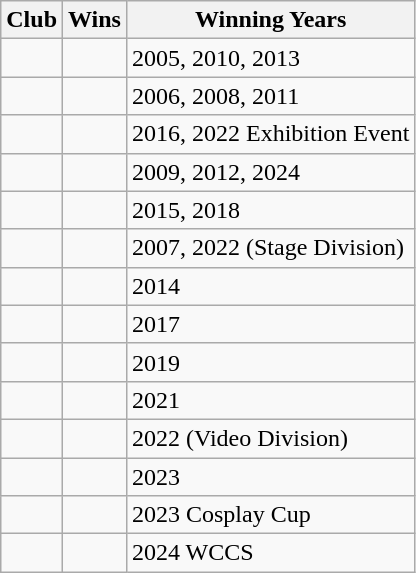<table class= "wikitable sortable" style="text-align: left;">
<tr>
<th>Club</th>
<th>Wins</th>
<th>Winning Years</th>
</tr>
<tr>
<td></td>
<td></td>
<td>2005, 2010, 2013</td>
</tr>
<tr>
<td></td>
<td></td>
<td>2006, 2008, 2011</td>
</tr>
<tr>
<td></td>
<td></td>
<td>2016, 2022 Exhibition Event</td>
</tr>
<tr>
<td></td>
<td></td>
<td>2009, 2012, 2024</td>
</tr>
<tr>
<td></td>
<td></td>
<td>2015, 2018</td>
</tr>
<tr>
<td></td>
<td></td>
<td>2007, 2022 (Stage Division)</td>
</tr>
<tr>
<td></td>
<td></td>
<td>2014</td>
</tr>
<tr>
<td></td>
<td></td>
<td>2017</td>
</tr>
<tr>
<td></td>
<td></td>
<td>2019</td>
</tr>
<tr>
<td></td>
<td></td>
<td>2021</td>
</tr>
<tr>
<td></td>
<td></td>
<td>2022 (Video Division)</td>
</tr>
<tr>
<td></td>
<td></td>
<td>2023</td>
</tr>
<tr>
<td></td>
<td></td>
<td>2023 Cosplay Cup</td>
</tr>
<tr>
<td></td>
<td></td>
<td>2024 WCCS</td>
</tr>
</table>
